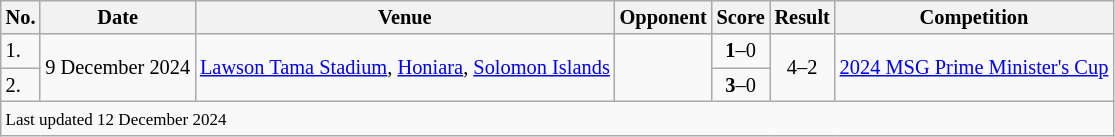<table class="wikitable" style="font-size:85%;">
<tr>
<th>No.</th>
<th>Date</th>
<th>Venue</th>
<th>Opponent</th>
<th>Score</th>
<th>Result</th>
<th>Competition</th>
</tr>
<tr>
<td>1.</td>
<td rowspan=2>9 December 2024</td>
<td rowspan=2><a href='#'>Lawson Tama Stadium</a>, <a href='#'>Honiara</a>, <a href='#'>Solomon Islands</a></td>
<td rowspan=2></td>
<td align=center><strong>1</strong>–0</td>
<td rowspan=2; align=center>4–2</td>
<td rowspan=2><a href='#'>2024 MSG Prime Minister's Cup</a></td>
</tr>
<tr>
<td>2.</td>
<td align=center><strong>3</strong>–0</td>
</tr>
<tr>
<td colspan="7"><small>Last updated 12 December 2024</small></td>
</tr>
</table>
